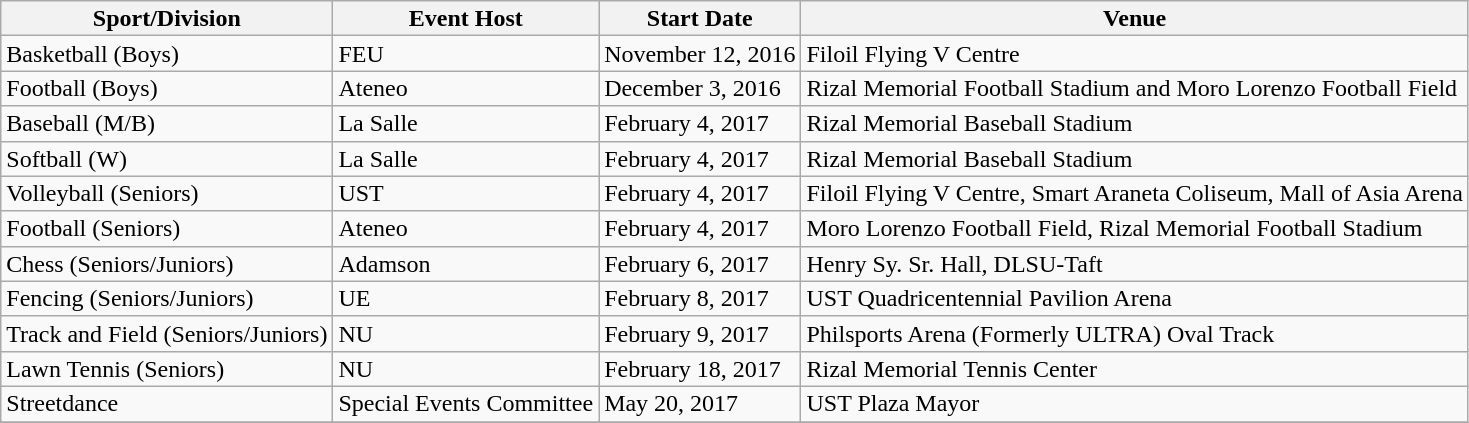<table class="wikitable" style="text-align:left; line-height:16px; width:auto;">
<tr>
<th>Sport/Division</th>
<th>Event Host</th>
<th>Start Date</th>
<th>Venue</th>
</tr>
<tr>
<td> Basketball (Boys)</td>
<td>FEU</td>
<td>November 12, 2016</td>
<td>Filoil Flying V Centre</td>
</tr>
<tr>
<td> Football (Boys)</td>
<td>Ateneo</td>
<td>December 3, 2016</td>
<td>Rizal Memorial Football Stadium and Moro Lorenzo Football Field</td>
</tr>
<tr>
<td> Baseball (M/B)</td>
<td>La Salle</td>
<td>February 4, 2017</td>
<td>Rizal Memorial Baseball Stadium</td>
</tr>
<tr>
<td> Softball (W)</td>
<td>La Salle</td>
<td>February 4, 2017</td>
<td>Rizal Memorial Baseball Stadium</td>
</tr>
<tr>
<td> Volleyball (Seniors)</td>
<td>UST</td>
<td>February 4, 2017</td>
<td>Filoil Flying V Centre, Smart Araneta Coliseum, Mall of Asia Arena</td>
</tr>
<tr>
<td> Football (Seniors)</td>
<td>Ateneo</td>
<td>February 4, 2017</td>
<td>Moro Lorenzo Football Field, Rizal Memorial Football Stadium</td>
</tr>
<tr>
<td> Chess (Seniors/Juniors)</td>
<td>Adamson</td>
<td>February 6, 2017</td>
<td>Henry Sy. Sr. Hall, DLSU-Taft</td>
</tr>
<tr>
<td> Fencing (Seniors/Juniors)</td>
<td>UE</td>
<td>February 8, 2017</td>
<td>UST Quadricentennial Pavilion Arena</td>
</tr>
<tr>
<td> Track and Field (Seniors/Juniors)</td>
<td>NU</td>
<td>February 9, 2017</td>
<td>Philsports Arena (Formerly ULTRA) Oval Track</td>
</tr>
<tr>
<td> Lawn Tennis (Seniors)</td>
<td>NU</td>
<td>February 18, 2017</td>
<td>Rizal Memorial Tennis Center</td>
</tr>
<tr>
<td>  Streetdance</td>
<td>Special Events Committee</td>
<td>May 20, 2017</td>
<td>UST Plaza Mayor</td>
</tr>
<tr>
</tr>
</table>
